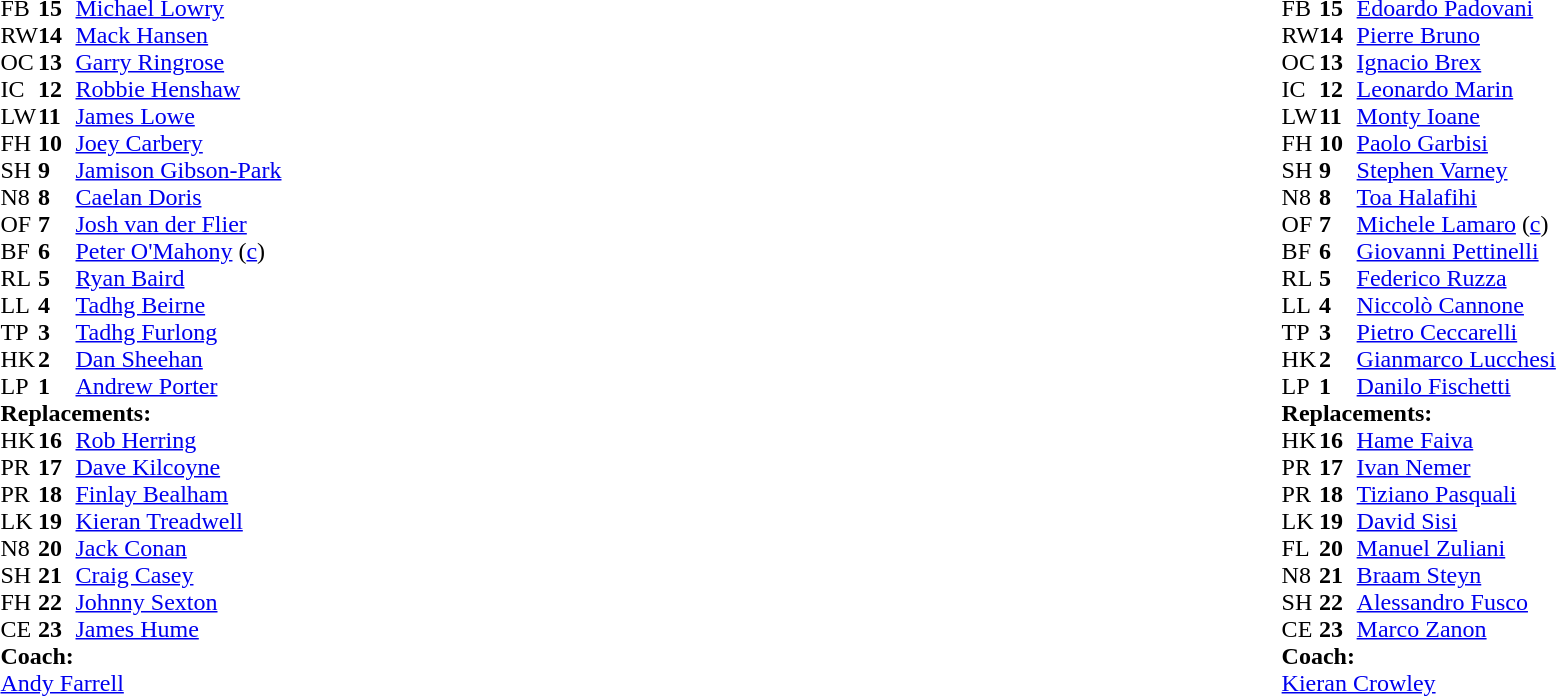<table style="width:100%">
<tr>
<td style="vertical-align:top;width:50%"><br><table cellspacing="0" cellpadding="0">
<tr>
<th width="25"></th>
<th width="25"></th>
</tr>
<tr>
<td>FB</td>
<td><strong>15</strong></td>
<td><a href='#'>Michael Lowry</a></td>
</tr>
<tr>
<td>RW</td>
<td><strong>14</strong></td>
<td><a href='#'>Mack Hansen</a></td>
</tr>
<tr>
<td>OC</td>
<td><strong>13</strong></td>
<td><a href='#'>Garry Ringrose</a></td>
<td></td>
<td colspan="2"></td>
<td></td>
<td></td>
</tr>
<tr>
<td>IC</td>
<td><strong>12</strong></td>
<td><a href='#'>Robbie Henshaw</a></td>
<td></td>
<td></td>
<td></td>
<td></td>
<td></td>
</tr>
<tr>
<td>LW</td>
<td><strong>11</strong></td>
<td><a href='#'>James Lowe</a></td>
</tr>
<tr>
<td>FH</td>
<td><strong>10</strong></td>
<td><a href='#'>Joey Carbery</a></td>
<td></td>
<td></td>
</tr>
<tr>
<td>SH</td>
<td><strong>9</strong></td>
<td><a href='#'>Jamison Gibson-Park</a></td>
<td></td>
<td></td>
</tr>
<tr>
<td>N8</td>
<td><strong>8</strong></td>
<td><a href='#'>Caelan Doris</a></td>
<td></td>
<td></td>
</tr>
<tr>
<td>OF</td>
<td><strong>7</strong></td>
<td><a href='#'>Josh van der Flier</a></td>
</tr>
<tr>
<td>BF</td>
<td><strong>6</strong></td>
<td><a href='#'>Peter O'Mahony</a> (<a href='#'>c</a>)</td>
</tr>
<tr>
<td>RL</td>
<td><strong>5</strong></td>
<td><a href='#'>Ryan Baird</a></td>
</tr>
<tr>
<td>LL</td>
<td><strong>4</strong></td>
<td><a href='#'>Tadhg Beirne</a></td>
<td></td>
<td></td>
</tr>
<tr>
<td>TP</td>
<td><strong>3</strong></td>
<td><a href='#'>Tadhg Furlong</a></td>
<td></td>
<td></td>
</tr>
<tr>
<td>HK</td>
<td><strong>2</strong></td>
<td><a href='#'>Dan Sheehan</a></td>
<td></td>
<td></td>
</tr>
<tr>
<td>LP</td>
<td><strong>1</strong></td>
<td><a href='#'>Andrew Porter</a></td>
<td></td>
<td></td>
</tr>
<tr>
<td colspan="3"><strong>Replacements:</strong></td>
</tr>
<tr>
<td>HK</td>
<td><strong>16</strong></td>
<td><a href='#'>Rob Herring</a></td>
<td></td>
<td></td>
</tr>
<tr>
<td>PR</td>
<td><strong>17</strong></td>
<td><a href='#'>Dave Kilcoyne</a></td>
<td></td>
<td></td>
</tr>
<tr>
<td>PR</td>
<td><strong>18</strong></td>
<td><a href='#'>Finlay Bealham</a></td>
<td></td>
<td></td>
</tr>
<tr>
<td>LK</td>
<td><strong>19</strong></td>
<td><a href='#'>Kieran Treadwell</a></td>
<td></td>
<td></td>
</tr>
<tr>
<td>N8</td>
<td><strong>20</strong></td>
<td><a href='#'>Jack Conan</a></td>
<td></td>
<td></td>
</tr>
<tr>
<td>SH</td>
<td><strong>21</strong></td>
<td><a href='#'>Craig Casey</a></td>
<td></td>
<td></td>
</tr>
<tr>
<td>FH</td>
<td><strong>22</strong></td>
<td><a href='#'>Johnny Sexton</a></td>
<td></td>
<td></td>
</tr>
<tr>
<td>CE</td>
<td><strong>23</strong></td>
<td><a href='#'>James Hume</a></td>
<td></td>
<td></td>
<td></td>
<td></td>
</tr>
<tr>
<td colspan="3"><strong>Coach:</strong></td>
</tr>
<tr>
<td colspan="3"><a href='#'>Andy Farrell</a></td>
</tr>
</table>
</td>
<td style="vertical-align:top"></td>
<td style="vertical-align:top;width:50%"><br><table cellspacing="0" cellpadding="0" style="margin:auto">
<tr>
<th width="25"></th>
<th width="25"></th>
</tr>
<tr>
<td>FB</td>
<td><strong>15</strong></td>
<td><a href='#'>Edoardo Padovani</a></td>
</tr>
<tr>
<td>RW</td>
<td><strong>14</strong></td>
<td><a href='#'>Pierre Bruno</a></td>
<td></td>
<td></td>
</tr>
<tr>
<td>OC</td>
<td><strong>13</strong></td>
<td><a href='#'>Ignacio Brex</a></td>
</tr>
<tr>
<td>IC</td>
<td><strong>12</strong></td>
<td><a href='#'>Leonardo Marin</a></td>
<td></td>
<td></td>
<td></td>
</tr>
<tr>
<td>LW</td>
<td><strong>11</strong></td>
<td><a href='#'>Monty Ioane</a></td>
</tr>
<tr>
<td>FH</td>
<td><strong>10</strong></td>
<td><a href='#'>Paolo Garbisi</a></td>
<td></td>
<td></td>
<td></td>
</tr>
<tr>
<td>SH</td>
<td><strong>9</strong></td>
<td><a href='#'>Stephen Varney</a></td>
<td></td>
<td></td>
</tr>
<tr>
<td>N8</td>
<td><strong>8</strong></td>
<td><a href='#'>Toa Halafihi</a></td>
<td></td>
<td></td>
</tr>
<tr>
<td>OF</td>
<td><strong>7</strong></td>
<td><a href='#'>Michele Lamaro</a> (<a href='#'>c</a>)</td>
<td></td>
<td></td>
<td></td>
<td></td>
</tr>
<tr>
<td>BF</td>
<td><strong>6</strong></td>
<td><a href='#'>Giovanni Pettinelli</a></td>
<td></td>
<td></td>
<td></td>
<td></td>
</tr>
<tr>
<td>RL</td>
<td><strong>5</strong></td>
<td><a href='#'>Federico Ruzza</a></td>
<td></td>
<td></td>
</tr>
<tr>
<td>LL</td>
<td><strong>4</strong></td>
<td><a href='#'>Niccolò Cannone</a></td>
<td></td>
<td></td>
</tr>
<tr>
<td>TP</td>
<td><strong>3</strong></td>
<td><a href='#'>Pietro Ceccarelli</a></td>
<td></td>
<td></td>
</tr>
<tr>
<td>HK</td>
<td><strong>2</strong></td>
<td><a href='#'>Gianmarco Lucchesi</a></td>
<td></td>
<td></td>
</tr>
<tr>
<td>LP</td>
<td><strong>1</strong></td>
<td><a href='#'>Danilo Fischetti</a></td>
</tr>
<tr>
<td colspan="3"><strong>Replacements:</strong></td>
</tr>
<tr>
<td>HK</td>
<td><strong>16</strong></td>
<td><a href='#'>Hame Faiva</a></td>
<td></td>
<td></td>
</tr>
<tr>
<td>PR</td>
<td><strong>17</strong></td>
<td><a href='#'>Ivan Nemer</a></td>
<td></td>
<td></td>
</tr>
<tr>
<td>PR</td>
<td><strong>18</strong></td>
<td><a href='#'>Tiziano Pasquali</a></td>
<td></td>
<td></td>
</tr>
<tr>
<td>LK</td>
<td><strong>19</strong></td>
<td><a href='#'>David Sisi</a></td>
<td></td>
<td></td>
</tr>
<tr>
<td>FL</td>
<td><strong>20</strong></td>
<td><a href='#'>Manuel Zuliani</a></td>
<td></td>
<td></td>
</tr>
<tr>
<td>N8</td>
<td><strong>21</strong></td>
<td><a href='#'>Braam Steyn</a></td>
<td></td>
<td></td>
</tr>
<tr>
<td>SH</td>
<td><strong>22</strong></td>
<td><a href='#'>Alessandro Fusco</a></td>
<td></td>
<td></td>
</tr>
<tr>
<td>CE</td>
<td><strong>23</strong></td>
<td><a href='#'>Marco Zanon</a></td>
<td></td>
<td></td>
</tr>
<tr>
<td colspan="3"><strong>Coach:</strong></td>
</tr>
<tr>
<td colspan="3"><a href='#'>Kieran Crowley</a></td>
</tr>
</table>
</td>
</tr>
</table>
